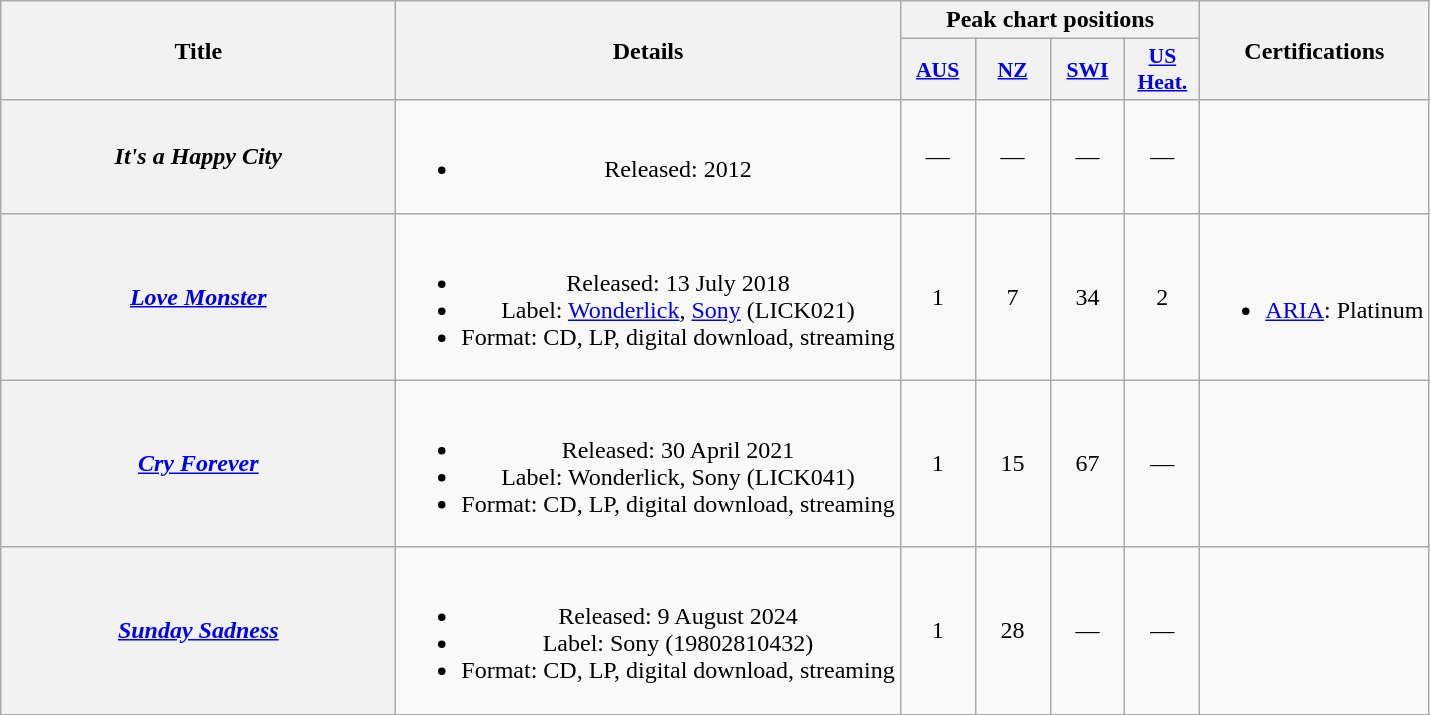<table class="wikitable plainrowheaders" style="text-align:center;">
<tr>
<th scope="col" rowspan="2" style="width:16em;">Title</th>
<th scope="col" rowspan="2">Details</th>
<th scope="col" colspan="4">Peak chart positions</th>
<th scope="col" rowspan="2">Certifications</th>
</tr>
<tr>
<th scope="col" style="width:3em;font-size:90%;"><a href='#'>AUS</a><br></th>
<th scope="col" style="width:3em;font-size:90%;"><a href='#'>NZ</a><br></th>
<th scope="col" style="width:3em;font-size:90%;"><a href='#'>SWI</a><br></th>
<th scope="col" style="width:3em;font-size:90%;"><a href='#'>US<br>Heat.</a><br></th>
</tr>
<tr>
<th scope="row"><em>It's a Happy City</em><br></th>
<td><br><ul><li>Released: 2012</li></ul></td>
<td>—</td>
<td>—</td>
<td>—</td>
<td>—</td>
<td></td>
</tr>
<tr>
<th scope="row"><em><a href='#'>Love Monster</a></em></th>
<td><br><ul><li>Released: 13 July 2018</li><li>Label: <a href='#'>Wonderlick</a>, <a href='#'>Sony</a> (LICK021)</li><li>Format: CD, LP, digital download, streaming</li></ul></td>
<td>1</td>
<td>7</td>
<td>34</td>
<td>2</td>
<td><br><ul><li><a href='#'>ARIA</a>: Platinum</li></ul></td>
</tr>
<tr>
<th scope="row"><em><a href='#'>Cry Forever</a></em></th>
<td><br><ul><li>Released: 30 April 2021</li><li>Label: Wonderlick, Sony (LICK041)</li><li>Format: CD, LP, digital download, streaming</li></ul></td>
<td>1</td>
<td>15</td>
<td>67</td>
<td>—</td>
<td></td>
</tr>
<tr>
<th scope="row"><em><a href='#'>Sunday Sadness</a></em></th>
<td><br><ul><li>Released: 9 August 2024</li><li>Label: Sony (19802810432)</li><li>Format: CD, LP, digital download, streaming</li></ul></td>
<td>1<br></td>
<td>28<br></td>
<td>—</td>
<td>—</td>
<td></td>
</tr>
</table>
